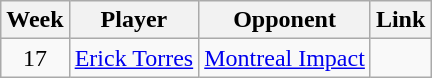<table class=wikitable>
<tr>
<th>Week</th>
<th>Player</th>
<th>Opponent</th>
<th>Link</th>
</tr>
<tr>
<td align=center>17</td>
<td> <a href='#'>Erick Torres</a></td>
<td><a href='#'>Montreal Impact</a></td>
<td> </td>
</tr>
</table>
